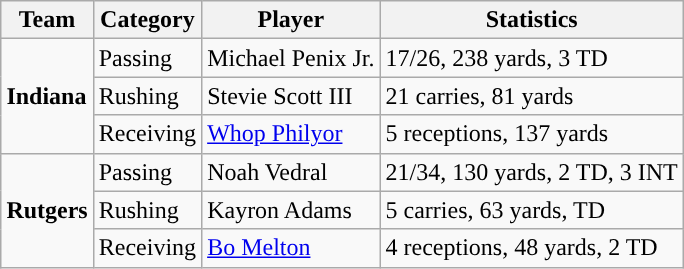<table class="wikitable" style="float: right;">
<tr>
<th>Team</th>
<th>Category</th>
<th>Player</th>
<th>Statistics</th>
</tr>
<tr>
<td rowspan=3><strong>Indiana</strong></td>
<td>Passing</td>
<td>Michael Penix Jr.</td>
<td>17/26, 238 yards, 3 TD</td>
</tr>
<tr>
<td>Rushing</td>
<td>Stevie Scott III</td>
<td>21 carries, 81 yards</td>
</tr>
<tr>
<td>Receiving</td>
<td><a href='#'>Whop Philyor</a></td>
<td>5 receptions, 137 yards</td>
</tr>
<tr>
<td rowspan=3><strong>Rutgers</strong></td>
<td>Passing</td>
<td>Noah Vedral</td>
<td>21/34, 130 yards, 2 TD, 3 INT</td>
</tr>
<tr>
<td>Rushing</td>
<td>Kayron Adams</td>
<td>5 carries, 63 yards, TD</td>
</tr>
<tr>
<td>Receiving</td>
<td><a href='#'>Bo Melton</a></td>
<td>4 receptions, 48 yards, 2 TD</td>
</tr>
</table>
